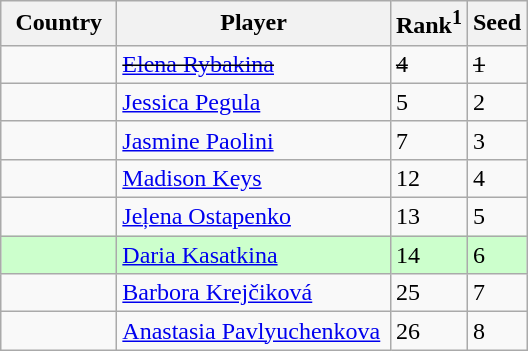<table class="wikitable" border="1">
<tr>
<th width="70">Country</th>
<th width="175">Player</th>
<th>Rank<sup>1</sup></th>
<th>Seed</th>
</tr>
<tr>
<td><s></s></td>
<td><s><a href='#'>Elena Rybakina</a></s></td>
<td><s>4</s></td>
<td><s>1</s></td>
</tr>
<tr>
<td></td>
<td><a href='#'>Jessica Pegula</a></td>
<td>5</td>
<td>2</td>
</tr>
<tr>
<td></td>
<td><a href='#'>Jasmine Paolini</a></td>
<td>7</td>
<td>3</td>
</tr>
<tr>
<td></td>
<td><a href='#'>Madison Keys</a></td>
<td>12</td>
<td>4</td>
</tr>
<tr>
<td></td>
<td><a href='#'>Jeļena Ostapenko</a></td>
<td>13</td>
<td>5</td>
</tr>
<tr style="background:#cfc;">
<td></td>
<td><a href='#'>Daria Kasatkina</a></td>
<td>14</td>
<td>6</td>
</tr>
<tr>
<td></td>
<td><a href='#'>Barbora Krejčiková</a></td>
<td>25</td>
<td>7</td>
</tr>
<tr>
<td></td>
<td><a href='#'>Anastasia Pavlyuchenkova</a></td>
<td>26</td>
<td>8</td>
</tr>
</table>
